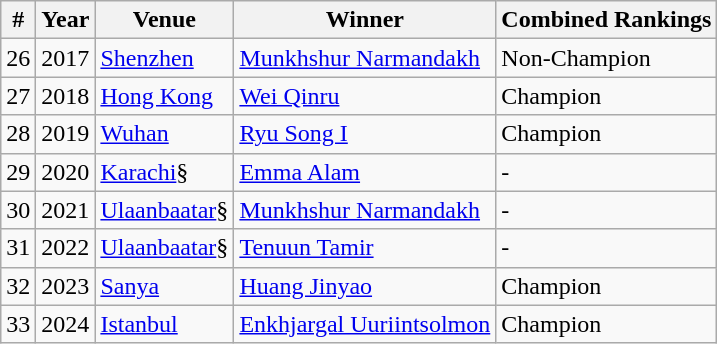<table class="wikitable">
<tr>
<th>#</th>
<th>Year</th>
<th>Venue</th>
<th>Winner</th>
<th>Combined Rankings</th>
</tr>
<tr>
<td>26</td>
<td>2017</td>
<td><a href='#'>Shenzhen</a></td>
<td> <a href='#'>Munkhshur Narmandakh</a></td>
<td>Non-Champion</td>
</tr>
<tr>
<td>27</td>
<td>2018</td>
<td><a href='#'>Hong Kong</a></td>
<td> <a href='#'>Wei Qinru</a></td>
<td>Champion</td>
</tr>
<tr>
<td>28</td>
<td>2019</td>
<td><a href='#'>Wuhan</a></td>
<td> <a href='#'>Ryu Song I</a></td>
<td>Champion</td>
</tr>
<tr>
<td>29</td>
<td>2020</td>
<td><a href='#'>Karachi</a>§</td>
<td> <a href='#'>Emma Alam</a></td>
<td>-</td>
</tr>
<tr>
<td>30</td>
<td>2021</td>
<td><a href='#'>Ulaanbaatar</a>§</td>
<td> <a href='#'>Munkhshur Narmandakh</a></td>
<td>-</td>
</tr>
<tr>
<td>31</td>
<td>2022</td>
<td><a href='#'>Ulaanbaatar</a>§</td>
<td> <a href='#'>Tenuun Tamir</a></td>
<td>-</td>
</tr>
<tr>
<td>32</td>
<td>2023</td>
<td><a href='#'>Sanya</a></td>
<td> <a href='#'>Huang Jinyao</a></td>
<td>Champion</td>
</tr>
<tr>
<td>33</td>
<td>2024</td>
<td><a href='#'>Istanbul</a></td>
<td> <a href='#'>Enkhjargal Uuriintsolmon</a></td>
<td>Champion</td>
</tr>
</table>
